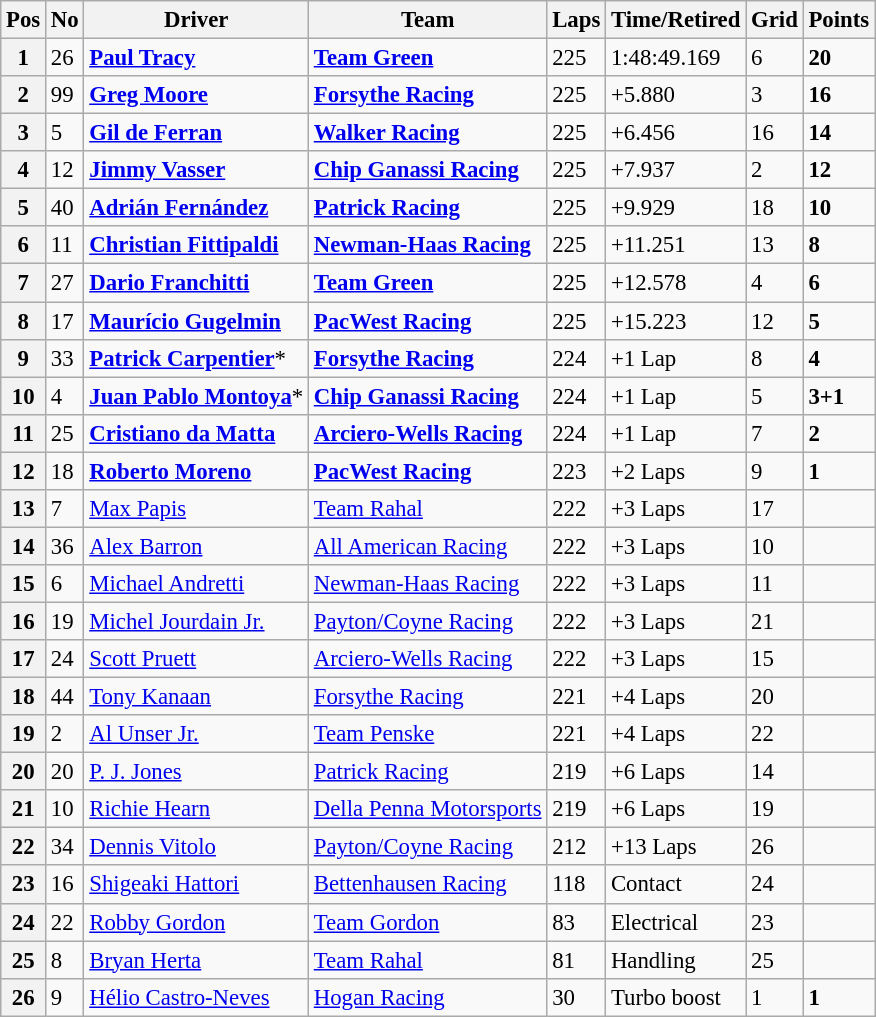<table class="wikitable" style="font-size:95%;">
<tr>
<th>Pos</th>
<th>No</th>
<th>Driver</th>
<th>Team</th>
<th>Laps</th>
<th>Time/Retired</th>
<th>Grid</th>
<th>Points</th>
</tr>
<tr>
<th>1</th>
<td>26</td>
<td> <strong><a href='#'>Paul Tracy</a></strong></td>
<td><strong><a href='#'>Team Green</a></strong></td>
<td>225</td>
<td>1:48:49.169</td>
<td>6</td>
<td><strong>20</strong></td>
</tr>
<tr>
<th>2</th>
<td>99</td>
<td> <strong><a href='#'>Greg Moore</a></strong></td>
<td><strong><a href='#'>Forsythe Racing</a></strong></td>
<td>225</td>
<td>+5.880</td>
<td>3</td>
<td><strong>16</strong></td>
</tr>
<tr>
<th>3</th>
<td>5</td>
<td> <strong><a href='#'>Gil de Ferran</a></strong></td>
<td><strong><a href='#'>Walker Racing</a></strong></td>
<td>225</td>
<td>+6.456</td>
<td>16</td>
<td><strong>14</strong></td>
</tr>
<tr>
<th>4</th>
<td>12</td>
<td> <strong><a href='#'>Jimmy Vasser</a></strong></td>
<td><strong><a href='#'>Chip Ganassi Racing</a></strong></td>
<td>225</td>
<td>+7.937</td>
<td>2</td>
<td><strong>12</strong></td>
</tr>
<tr>
<th>5</th>
<td>40</td>
<td> <strong><a href='#'>Adrián Fernández</a></strong></td>
<td><strong><a href='#'>Patrick Racing</a></strong></td>
<td>225</td>
<td>+9.929</td>
<td>18</td>
<td><strong>10</strong></td>
</tr>
<tr>
<th>6</th>
<td>11</td>
<td> <strong><a href='#'>Christian Fittipaldi</a></strong></td>
<td><strong><a href='#'>Newman-Haas Racing</a></strong></td>
<td>225</td>
<td>+11.251</td>
<td>13</td>
<td><strong>8</strong></td>
</tr>
<tr>
<th>7</th>
<td>27</td>
<td> <strong><a href='#'>Dario Franchitti</a></strong></td>
<td><strong><a href='#'>Team Green</a></strong></td>
<td>225</td>
<td>+12.578</td>
<td>4</td>
<td><strong>6</strong></td>
</tr>
<tr>
<th>8</th>
<td>17</td>
<td> <strong><a href='#'>Maurício Gugelmin</a></strong></td>
<td><strong><a href='#'>PacWest Racing</a></strong></td>
<td>225</td>
<td>+15.223</td>
<td>12</td>
<td><strong>5</strong></td>
</tr>
<tr>
<th>9</th>
<td>33</td>
<td> <strong><a href='#'>Patrick Carpentier</a></strong>*</td>
<td><strong><a href='#'>Forsythe Racing</a></strong></td>
<td>224</td>
<td>+1 Lap</td>
<td>8</td>
<td><strong>4</strong></td>
</tr>
<tr>
<th>10</th>
<td>4</td>
<td> <strong><a href='#'>Juan Pablo Montoya</a></strong>*</td>
<td><strong><a href='#'>Chip Ganassi Racing</a></strong></td>
<td>224</td>
<td>+1 Lap</td>
<td>5</td>
<td><strong>3+1</strong></td>
</tr>
<tr>
<th>11</th>
<td>25</td>
<td> <strong><a href='#'>Cristiano da Matta</a></strong></td>
<td><strong><a href='#'>Arciero-Wells Racing</a></strong></td>
<td>224</td>
<td>+1 Lap</td>
<td>7</td>
<td><strong>2</strong></td>
</tr>
<tr>
<th>12</th>
<td>18</td>
<td> <strong><a href='#'>Roberto Moreno</a></strong></td>
<td><strong><a href='#'>PacWest Racing</a></strong></td>
<td>223</td>
<td>+2 Laps</td>
<td>9</td>
<td><strong>1</strong></td>
</tr>
<tr>
<th>13</th>
<td>7</td>
<td> <a href='#'>Max Papis</a></td>
<td><a href='#'>Team Rahal</a></td>
<td>222</td>
<td>+3 Laps</td>
<td>17</td>
<td></td>
</tr>
<tr>
<th>14</th>
<td>36</td>
<td> <a href='#'>Alex Barron</a></td>
<td><a href='#'>All American Racing</a></td>
<td>222</td>
<td>+3 Laps</td>
<td>10</td>
<td></td>
</tr>
<tr>
<th>15</th>
<td>6</td>
<td> <a href='#'>Michael Andretti</a></td>
<td><a href='#'>Newman-Haas Racing</a></td>
<td>222</td>
<td>+3 Laps</td>
<td>11</td>
<td></td>
</tr>
<tr>
<th>16</th>
<td>19</td>
<td> <a href='#'>Michel Jourdain Jr.</a></td>
<td><a href='#'>Payton/Coyne Racing</a></td>
<td>222</td>
<td>+3 Laps</td>
<td>21</td>
<td></td>
</tr>
<tr>
<th>17</th>
<td>24</td>
<td> <a href='#'>Scott Pruett</a></td>
<td><a href='#'>Arciero-Wells Racing</a></td>
<td>222</td>
<td>+3 Laps</td>
<td>15</td>
<td></td>
</tr>
<tr>
<th>18</th>
<td>44</td>
<td> <a href='#'>Tony Kanaan</a></td>
<td><a href='#'>Forsythe Racing</a></td>
<td>221</td>
<td>+4 Laps</td>
<td>20</td>
<td></td>
</tr>
<tr>
<th>19</th>
<td>2</td>
<td> <a href='#'>Al Unser Jr.</a></td>
<td><a href='#'>Team Penske</a></td>
<td>221</td>
<td>+4 Laps</td>
<td>22</td>
<td></td>
</tr>
<tr>
<th>20</th>
<td>20</td>
<td> <a href='#'>P. J. Jones</a></td>
<td><a href='#'>Patrick Racing</a></td>
<td>219</td>
<td>+6 Laps</td>
<td>14</td>
<td></td>
</tr>
<tr>
<th>21</th>
<td>10</td>
<td> <a href='#'>Richie Hearn</a></td>
<td><a href='#'>Della Penna Motorsports</a></td>
<td>219</td>
<td>+6 Laps</td>
<td>19</td>
<td></td>
</tr>
<tr>
<th>22</th>
<td>34</td>
<td> <a href='#'>Dennis Vitolo</a></td>
<td><a href='#'>Payton/Coyne Racing</a></td>
<td>212</td>
<td>+13 Laps</td>
<td>26</td>
<td></td>
</tr>
<tr>
<th>23</th>
<td>16</td>
<td> <a href='#'>Shigeaki Hattori</a></td>
<td><a href='#'>Bettenhausen Racing</a></td>
<td>118</td>
<td>Contact</td>
<td>24</td>
<td></td>
</tr>
<tr>
<th>24</th>
<td>22</td>
<td> <a href='#'>Robby Gordon</a></td>
<td><a href='#'>Team Gordon</a></td>
<td>83</td>
<td>Electrical</td>
<td>23</td>
<td></td>
</tr>
<tr>
<th>25</th>
<td>8</td>
<td> <a href='#'>Bryan Herta</a></td>
<td><a href='#'>Team Rahal</a></td>
<td>81</td>
<td>Handling</td>
<td>25</td>
<td></td>
</tr>
<tr>
<th>26</th>
<td>9</td>
<td> <a href='#'>Hélio Castro-Neves</a></td>
<td><a href='#'>Hogan Racing</a></td>
<td>30</td>
<td>Turbo boost</td>
<td>1</td>
<td><strong>1</strong></td>
</tr>
</table>
